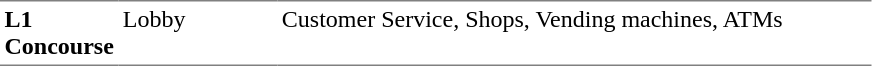<table table border=0 cellspacing=0 cellpadding=3>
<tr>
<td style="border-bottom:solid 1px gray; border-top:solid 1px gray;" valign=top width=50><strong>L1<br>Concourse</strong></td>
<td style="border-bottom:solid 1px gray; border-top:solid 1px gray;" valign=top width=100>Lobby</td>
<td style="border-bottom:solid 1px gray; border-top:solid 1px gray;" valign=top width=390>Customer Service, Shops, Vending machines, ATMs</td>
</tr>
</table>
